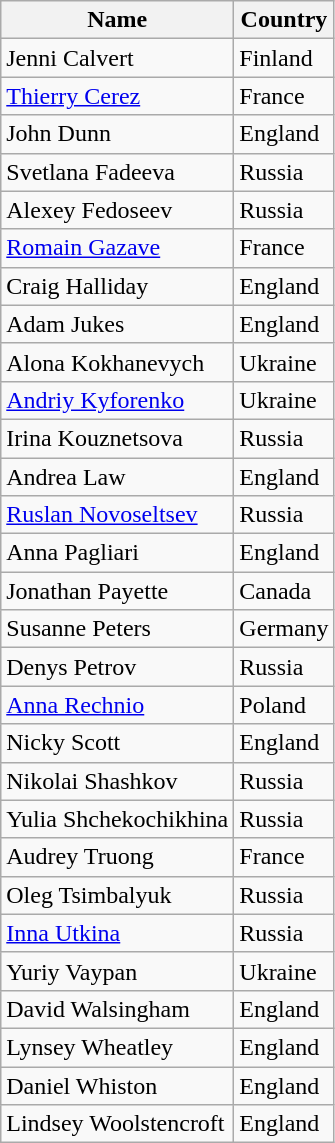<table class="wikitable">
<tr>
<th>Name</th>
<th>Country</th>
</tr>
<tr>
<td>Jenni Calvert</td>
<td>Finland</td>
</tr>
<tr>
<td><a href='#'>Thierry Cerez</a></td>
<td>France</td>
</tr>
<tr>
<td>John Dunn</td>
<td>England</td>
</tr>
<tr>
<td>Svetlana Fadeeva</td>
<td>Russia</td>
</tr>
<tr>
<td>Alexey Fedoseev</td>
<td>Russia</td>
</tr>
<tr>
<td><a href='#'>Romain Gazave</a></td>
<td>France</td>
</tr>
<tr>
<td>Craig Halliday</td>
<td>England</td>
</tr>
<tr>
<td>Adam Jukes</td>
<td>England</td>
</tr>
<tr>
<td>Alona Kokhanevych</td>
<td>Ukraine</td>
</tr>
<tr>
<td><a href='#'>Andriy Kyforenko</a></td>
<td>Ukraine</td>
</tr>
<tr>
<td>Irina Kouznetsova</td>
<td>Russia</td>
</tr>
<tr>
<td>Andrea Law</td>
<td>England</td>
</tr>
<tr>
<td><a href='#'>Ruslan Novoseltsev</a></td>
<td>Russia</td>
</tr>
<tr>
<td>Anna Pagliari</td>
<td>England</td>
</tr>
<tr>
<td>Jonathan Payette</td>
<td>Canada</td>
</tr>
<tr>
<td>Susanne Peters</td>
<td>Germany</td>
</tr>
<tr>
<td>Denys Petrov</td>
<td>Russia</td>
</tr>
<tr>
<td><a href='#'>Anna Rechnio</a></td>
<td>Poland</td>
</tr>
<tr>
<td>Nicky Scott</td>
<td>England</td>
</tr>
<tr>
<td>Nikolai Shashkov</td>
<td>Russia</td>
</tr>
<tr>
<td>Yulia Shchekochikhina</td>
<td>Russia</td>
</tr>
<tr>
<td>Audrey Truong</td>
<td>France</td>
</tr>
<tr>
<td>Oleg Tsimbalyuk</td>
<td>Russia</td>
</tr>
<tr>
<td><a href='#'>Inna Utkina</a></td>
<td>Russia</td>
</tr>
<tr>
<td>Yuriy Vaypan</td>
<td>Ukraine</td>
</tr>
<tr>
<td>David Walsingham</td>
<td>England</td>
</tr>
<tr>
<td>Lynsey Wheatley</td>
<td>England</td>
</tr>
<tr>
<td>Daniel Whiston</td>
<td>England</td>
</tr>
<tr>
<td>Lindsey Woolstencroft</td>
<td>England</td>
</tr>
</table>
